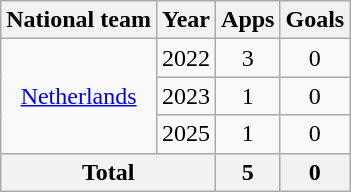<table class="wikitable" style="text-align:center">
<tr>
<th>National team</th>
<th>Year</th>
<th>Apps</th>
<th>Goals</th>
</tr>
<tr>
<td rowspan="3"><a href='#'>Netherlands</a></td>
<td>2022</td>
<td>3</td>
<td>0</td>
</tr>
<tr>
<td>2023</td>
<td>1</td>
<td>0</td>
</tr>
<tr>
<td>2025</td>
<td>1</td>
<td>0</td>
</tr>
<tr>
<th colspan="2">Total</th>
<th>5</th>
<th>0</th>
</tr>
</table>
